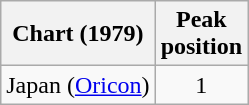<table class="wikitable sortable">
<tr>
<th style="text-align:center;">Chart (1979)</th>
<th style="text-align:center;">Peak<br>position</th>
</tr>
<tr>
<td align="left">Japan (<a href='#'>Oricon</a>)</td>
<td style="text-align:center;">1</td>
</tr>
</table>
